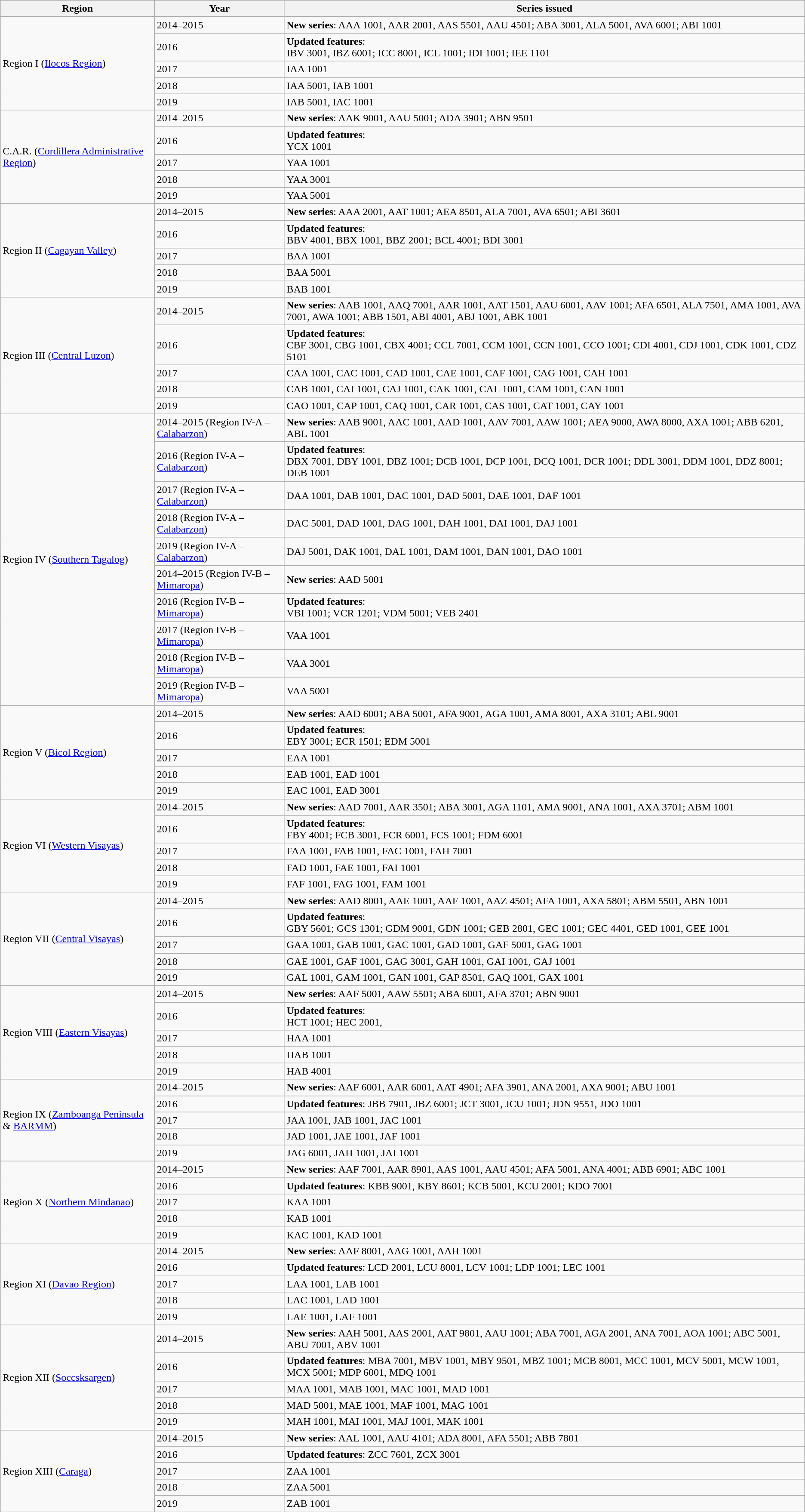<table class="wikitable">
<tr>
<th>Region</th>
<th>Year</th>
<th>Series issued</th>
</tr>
<tr>
<td rowspan="5">Region I (<a href='#'>Ilocos Region</a>)</td>
<td>2014–2015</td>
<td><strong>New series</strong>: AAA 1001, AAR 2001, AAS 5501, AAU 4501; ABA 3001, ALA 5001, AVA 6001; ABI 1001</td>
</tr>
<tr>
<td>2016</td>
<td><strong>Updated features</strong>:<br>IBV 3001, IBZ 6001; ICC 8001, ICL 1001; IDI 1001; IEE 1101</td>
</tr>
<tr>
<td>2017</td>
<td>IAA 1001</td>
</tr>
<tr>
<td>2018</td>
<td>IAA 5001, IAB 1001</td>
</tr>
<tr>
<td>2019</td>
<td>IAB 5001, IAC 1001</td>
</tr>
<tr>
<td rowspan="5">C.A.R. (<a href='#'>Cordillera Administrative Region</a>)</td>
<td>2014–2015</td>
<td><strong>New series</strong>: AAK 9001, AAU 5001; ADA 3901; ABN 9501</td>
</tr>
<tr>
<td>2016</td>
<td><strong>Updated features</strong>:<br>YCX 1001</td>
</tr>
<tr>
<td>2017</td>
<td>YAA 1001</td>
</tr>
<tr>
<td>2018</td>
<td>YAA 3001</td>
</tr>
<tr>
<td>2019</td>
<td>YAA 5001</td>
</tr>
<tr>
<td rowspan="6">Region II (<a href='#'>Cagayan Valley</a>)</td>
</tr>
<tr>
<td>2014–2015</td>
<td><strong>New series</strong>: AAA 2001, AAT 1001; AEA 8501, ALA 7001, AVA 6501; ABI 3601</td>
</tr>
<tr>
<td>2016</td>
<td><strong>Updated features</strong>:<br>BBV 4001, BBX 1001, BBZ 2001; BCL 4001; BDI 3001</td>
</tr>
<tr>
<td>2017</td>
<td>BAA 1001</td>
</tr>
<tr>
<td>2018</td>
<td>BAA 5001</td>
</tr>
<tr>
<td>2019</td>
<td>BAB 1001</td>
</tr>
<tr>
<td rowspan="6">Region III (<a href='#'>Central Luzon</a>)</td>
</tr>
<tr>
<td>2014–2015</td>
<td><strong>New series</strong>: AAB 1001, AAQ 7001, AAR 1001, AAT 1501, AAU 6001, AAV 1001; AFA 6501, ALA 7501, AMA 1001, AVA 7001, AWA 1001; ABB 1501, ABI 4001, ABJ 1001, ABK 1001</td>
</tr>
<tr>
<td>2016</td>
<td><strong>Updated features</strong>:<br>CBF 3001, CBG 1001, CBX 4001; CCL 7001, CCM 1001, CCN 1001, CCO 1001; CDI 4001, CDJ 1001, CDK 1001, CDZ 5101</td>
</tr>
<tr>
<td>2017</td>
<td>CAA 1001, CAC 1001, CAD 1001, CAE 1001, CAF 1001, CAG 1001, CAH 1001</td>
</tr>
<tr>
<td>2018</td>
<td>CAB 1001, CAI 1001, CAJ 1001, CAK 1001, CAL 1001, CAM 1001, CAN 1001</td>
</tr>
<tr>
<td>2019</td>
<td>CAO 1001, CAP 1001, CAQ 1001, CAR 1001, CAS 1001, CAT 1001, CAY 1001</td>
</tr>
<tr>
<td rowspan="10">Region IV (<a href='#'>Southern Tagalog</a>)</td>
<td>2014–2015 (Region IV-A – <a href='#'>Calabarzon</a>)</td>
<td><strong>New series</strong>: AAB 9001, AAC 1001, AAD 1001, AAV 7001, AAW 1001; AEA 9000, AWA 8000, AXA 1001; ABB 6201, ABL 1001</td>
</tr>
<tr>
<td>2016 (Region IV-A – <a href='#'>Calabarzon</a>)</td>
<td><strong>Updated features</strong>:<br>DBX 7001, DBY 1001, DBZ 1001; DCB 1001, DCP 1001, DCQ 1001, DCR 1001; DDL 3001, DDM 1001, DDZ 8001; DEB 1001</td>
</tr>
<tr>
<td>2017 (Region IV-A – <a href='#'>Calabarzon</a>)</td>
<td>DAA 1001, DAB 1001, DAC 1001, DAD 5001, DAE 1001, DAF 1001</td>
</tr>
<tr>
<td>2018 (Region IV-A – <a href='#'>Calabarzon</a>)</td>
<td>DAC 5001, DAD 1001, DAG 1001, DAH 1001, DAI 1001, DAJ 1001</td>
</tr>
<tr>
<td>2019 (Region IV-A – <a href='#'>Calabarzon</a>)</td>
<td>DAJ 5001, DAK 1001, DAL 1001, DAM 1001, DAN 1001, DAO 1001</td>
</tr>
<tr>
<td>2014–2015 (Region IV-B – <a href='#'>Mimaropa</a>)</td>
<td><strong>New series</strong>: AAD 5001</td>
</tr>
<tr>
<td>2016 (Region IV-B – <a href='#'>Mimaropa</a>)</td>
<td><strong>Updated features</strong>:<br>VBI 1001; VCR 1201; VDM 5001; VEB 2401</td>
</tr>
<tr>
<td>2017 (Region IV-B – <a href='#'>Mimaropa</a>)</td>
<td>VAA 1001</td>
</tr>
<tr>
<td>2018 (Region IV-B – <a href='#'>Mimaropa</a>)</td>
<td>VAA 3001</td>
</tr>
<tr>
<td>2019 (Region IV-B – <a href='#'>Mimaropa</a>)</td>
<td>VAA 5001</td>
</tr>
<tr>
<td rowspan="5">Region V (<a href='#'>Bicol Region</a>)</td>
<td>2014–2015</td>
<td><strong>New series</strong>: AAD 6001; ABA 5001, AFA 9001, AGA 1001, AMA 8001, AXA 3101; ABL 9001</td>
</tr>
<tr>
<td>2016</td>
<td><strong>Updated features</strong>:<br>EBY 3001; ECR 1501; EDM 5001</td>
</tr>
<tr>
<td>2017</td>
<td>EAA 1001</td>
</tr>
<tr>
<td>2018</td>
<td>EAB 1001, EAD 1001</td>
</tr>
<tr>
<td>2019</td>
<td>EAC 1001, EAD 3001</td>
</tr>
<tr>
<td rowspan="5">Region VI (<a href='#'>Western Visayas</a>)</td>
<td>2014–2015</td>
<td><strong>New series</strong>: AAD 7001, AAR 3501; ABA 3001, AGA 1101, AMA 9001, ANA 1001, AXA 3701; ABM 1001</td>
</tr>
<tr>
<td>2016</td>
<td><strong>Updated features</strong>:<br>FBY 4001; FCB 3001, FCR 6001, FCS 1001; FDM 6001</td>
</tr>
<tr>
<td>2017</td>
<td>FAA 1001, FAB 1001, FAC 1001, FAH 7001</td>
</tr>
<tr>
<td>2018</td>
<td>FAD 1001, FAE 1001, FAI 1001</td>
</tr>
<tr>
<td>2019</td>
<td>FAF 1001, FAG 1001, FAM 1001</td>
</tr>
<tr>
<td rowspan="5">Region VII (<a href='#'>Central Visayas</a>)</td>
<td>2014–2015</td>
<td><strong>New series</strong>: AAD 8001, AAE 1001, AAF 1001, AAZ 4501; AFA 1001, AXA 5801; ABM 5501, ABN 1001</td>
</tr>
<tr>
<td>2016</td>
<td><strong>Updated features</strong>:<br>GBY 5601; GCS 1301; GDM 9001, GDN 1001; GEB 2801, GEC 1001; GEC 4401, GED 1001, GEE 1001</td>
</tr>
<tr>
<td>2017</td>
<td>GAA 1001, GAB 1001, GAC 1001, GAD 1001, GAF 5001, GAG 1001</td>
</tr>
<tr>
<td>2018</td>
<td>GAE 1001, GAF 1001, GAG 3001, GAH 1001, GAI 1001, GAJ 1001</td>
</tr>
<tr>
<td>2019</td>
<td>GAL 1001, GAM 1001, GAN 1001, GAP 8501, GAQ 1001, GAX 1001</td>
</tr>
<tr>
<td rowspan="5">Region VIII (<a href='#'>Eastern Visayas</a>)</td>
<td>2014–2015</td>
<td><strong>New series</strong>: AAF 5001, AAW 5501; ABA 6001, AFA 3701; ABN 9001</td>
</tr>
<tr>
<td>2016</td>
<td><strong>Updated features</strong>:<br>HCT 1001; HEC 2001,</td>
</tr>
<tr>
<td>2017</td>
<td>HAA 1001</td>
</tr>
<tr>
<td>2018</td>
<td>HAB 1001</td>
</tr>
<tr>
<td>2019</td>
<td>HAB 4001</td>
</tr>
<tr>
<td rowspan="5">Region IX (<a href='#'>Zamboanga Peninsula</a> & <a href='#'>BARMM</a>)</td>
<td>2014–2015</td>
<td><strong>New series</strong>: AAF 6001, AAR 6001, AAT 4901; AFA 3901, ANA 2001, AXA 9001; ABU 1001</td>
</tr>
<tr>
<td>2016</td>
<td><strong>Updated features</strong>: JBB 7901, JBZ 6001; JCT 3001, JCU 1001; JDN 9551, JDO 1001</td>
</tr>
<tr>
<td>2017</td>
<td>JAA 1001, JAB 1001, JAC 1001</td>
</tr>
<tr>
<td>2018</td>
<td>JAD 1001, JAE 1001, JAF 1001</td>
</tr>
<tr>
<td>2019</td>
<td>JAG 6001, JAH 1001, JAI 1001</td>
</tr>
<tr>
<td rowspan="5">Region X (<a href='#'>Northern Mindanao</a>)</td>
<td>2014–2015</td>
<td><strong>New series</strong>: AAF 7001, AAR 8901, AAS 1001, AAU 4501; AFA 5001, ANA 4001; ABB 6901; ABC 1001</td>
</tr>
<tr>
<td>2016</td>
<td><strong>Updated features</strong>: KBB 9001, KBY 8601; KCB 5001, KCU 2001; KDO 7001</td>
</tr>
<tr>
<td>2017</td>
<td>KAA 1001</td>
</tr>
<tr>
<td>2018</td>
<td>KAB 1001</td>
</tr>
<tr>
<td>2019</td>
<td>KAC 1001, KAD 1001</td>
</tr>
<tr>
<td rowspan="5">Region XI (<a href='#'>Davao Region</a>)</td>
<td>2014–2015</td>
<td><strong>New series</strong>: AAF 8001, AAG 1001, AAH 1001</td>
</tr>
<tr>
<td>2016</td>
<td><strong>Updated features</strong>: LCD 2001, LCU 8001, LCV 1001; LDP 1001; LEC 1001</td>
</tr>
<tr>
<td>2017</td>
<td>LAA 1001, LAB 1001</td>
</tr>
<tr>
<td>2018</td>
<td>LAC 1001, LAD 1001</td>
</tr>
<tr>
<td>2019</td>
<td>LAE 1001, LAF 1001</td>
</tr>
<tr>
<td rowspan="5">Region XII (<a href='#'>Soccsksargen</a>)</td>
<td>2014–2015</td>
<td><strong>New series</strong>: AAH 5001, AAS 2001, AAT 9801, AAU 1001; ABA 7001, AGA 2001, ANA 7001, AOA 1001; ABC 5001, ABU 7001, ABV 1001</td>
</tr>
<tr>
<td>2016</td>
<td><strong>Updated features</strong>: MBA 7001, MBV 1001, MBY 9501, MBZ 1001; MCB 8001, MCC 1001, MCV 5001, MCW 1001, MCX 5001; MDP 6001, MDQ 1001</td>
</tr>
<tr>
<td>2017</td>
<td>MAA 1001, MAB 1001, MAC 1001, MAD 1001</td>
</tr>
<tr>
<td>2018</td>
<td>MAD 5001, MAE 1001, MAF 1001, MAG 1001</td>
</tr>
<tr>
<td>2019</td>
<td>MAH 1001, MAI 1001, MAJ 1001, MAK 1001</td>
</tr>
<tr>
<td rowspan="5">Region XIII (<a href='#'>Caraga</a>)</td>
<td>2014–2015</td>
<td><strong>New series</strong>: AAL 1001, AAU 4101; ADA 8001, AFA 5501; ABB 7801</td>
</tr>
<tr>
<td>2016</td>
<td><strong>Updated features</strong>: ZCC 7601, ZCX 3001</td>
</tr>
<tr>
<td>2017</td>
<td>ZAA 1001</td>
</tr>
<tr>
<td>2018</td>
<td>ZAA 5001</td>
</tr>
<tr>
<td>2019</td>
<td>ZAB 1001</td>
</tr>
</table>
